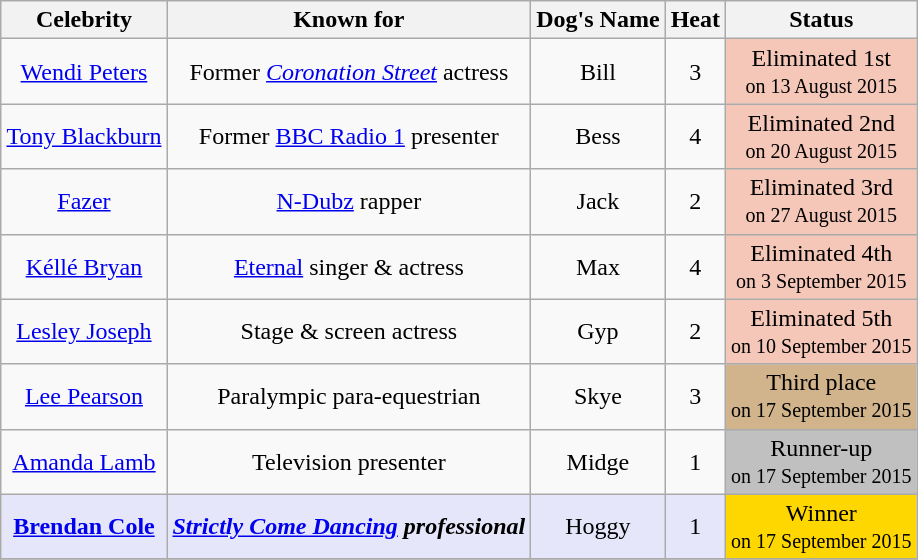<table class="wikitable" style="margin: auto; text-align: center;">
<tr>
<th>Celebrity</th>
<th>Known for</th>
<th>Dog's Name</th>
<th>Heat</th>
<th>Status</th>
</tr>
<tr>
<td><a href='#'>Wendi Peters</a></td>
<td>Former <em><a href='#'>Coronation Street</a></em> actress</td>
<td>Bill</td>
<td>3</td>
<td style="background:#f4c7b8;">Eliminated 1st<br><small>on 13 August 2015</small></td>
</tr>
<tr>
<td><a href='#'>Tony Blackburn</a></td>
<td>Former <a href='#'>BBC Radio 1</a> presenter</td>
<td>Bess</td>
<td>4</td>
<td style="background:#f4c7b8;">Eliminated 2nd<br><small>on 20 August 2015</small></td>
</tr>
<tr>
<td><a href='#'>Fazer</a></td>
<td><a href='#'>N-Dubz</a> rapper</td>
<td>Jack</td>
<td>2</td>
<td style="background:#f4c7b8;">Eliminated 3rd<br><small>on 27 August 2015</small></td>
</tr>
<tr>
<td><a href='#'>Kéllé Bryan</a></td>
<td><a href='#'>Eternal</a> singer & actress</td>
<td>Max</td>
<td>4</td>
<td style="background:#f4c7b8;">Eliminated 4th<br><small>on 3 September 2015</small></td>
</tr>
<tr>
<td><a href='#'>Lesley Joseph</a></td>
<td>Stage & screen actress</td>
<td>Gyp</td>
<td>2</td>
<td style="background:#f4c7b8;">Eliminated 5th<br><small>on 10 September 2015</small></td>
</tr>
<tr>
<td><a href='#'>Lee Pearson</a></td>
<td>Paralympic para-equestrian</td>
<td>Skye</td>
<td>3</td>
<td style="background:tan; text-align:center;">Third place<br><small>on 17 September 2015</small></td>
</tr>
<tr>
<td><a href='#'>Amanda Lamb</a></td>
<td>Television presenter</td>
<td>Midge</td>
<td>1</td>
<td style="background:silver; text-align:center;">Runner-up<br><small>on 17 September 2015</small></td>
</tr>
<tr>
<td bgcolor=lavender><strong><a href='#'>Brendan Cole</a></strong></td>
<td bgcolor=lavender><strong><em><a href='#'>Strictly Come Dancing</a><em> professional<strong></td>
<td bgcolor=lavender></strong>Hoggy<strong></td>
<td bgcolor=lavender></strong>1<strong></td>
<td style="background:gold; text-align:center;"></strong>Winner<strong><br><small></strong>on 17 September 2015<strong></small></td>
</tr>
<tr>
</tr>
</table>
